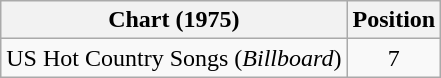<table class="wikitable">
<tr>
<th align="left">Chart (1975)</th>
<th align="center">Position</th>
</tr>
<tr>
<td>US Hot Country Songs (<em>Billboard</em>)</td>
<td align="center">7</td>
</tr>
</table>
